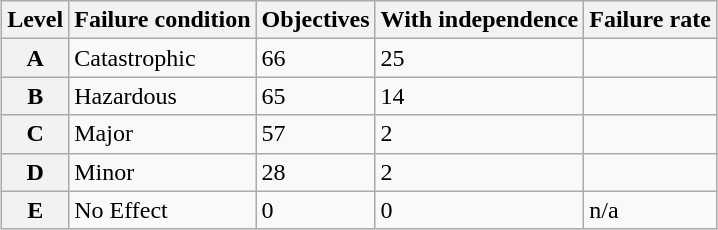<table class="wikitable" style="margin:1em auto;">
<tr>
<th><strong>Level</strong></th>
<th><strong>Failure condition</strong></th>
<th><strong>Objectives</strong></th>
<th><strong>With independence</strong></th>
<th><strong>Failure rate</strong></th>
</tr>
<tr>
<th>A</th>
<td>Catastrophic</td>
<td>66</td>
<td>25</td>
<td></td>
</tr>
<tr>
<th>B</th>
<td>Hazardous</td>
<td>65</td>
<td>14</td>
<td></td>
</tr>
<tr>
<th>C</th>
<td>Major</td>
<td>57</td>
<td>2</td>
<td></td>
</tr>
<tr>
<th>D</th>
<td>Minor</td>
<td>28</td>
<td>2</td>
<td></td>
</tr>
<tr>
<th>E</th>
<td>No Effect</td>
<td>0</td>
<td>0</td>
<td>n/a</td>
</tr>
</table>
